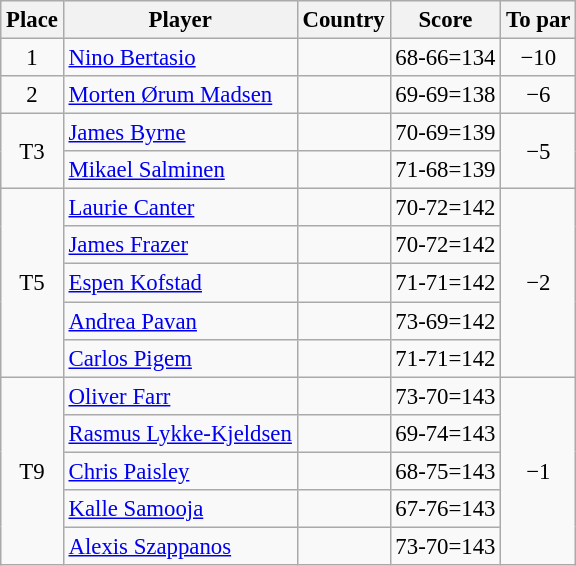<table class="wikitable" style="font-size:95%;">
<tr>
<th>Place</th>
<th>Player</th>
<th>Country</th>
<th>Score</th>
<th>To par</th>
</tr>
<tr>
<td align=center>1</td>
<td><a href='#'>Nino Bertasio</a></td>
<td></td>
<td align=center>68-66=134</td>
<td align=center>−10</td>
</tr>
<tr>
<td align=center>2</td>
<td><a href='#'>Morten Ørum Madsen</a></td>
<td></td>
<td align=center>69-69=138</td>
<td align=center>−6</td>
</tr>
<tr>
<td rowspan="2" align=center>T3</td>
<td><a href='#'>James Byrne</a></td>
<td></td>
<td align=center>70-69=139</td>
<td rowspan="2" align=center>−5</td>
</tr>
<tr>
<td><a href='#'>Mikael Salminen</a></td>
<td></td>
<td align=center>71-68=139</td>
</tr>
<tr>
<td rowspan="5" align=center>T5</td>
<td><a href='#'>Laurie Canter</a></td>
<td></td>
<td align="center">70-72=142</td>
<td rowspan="5" align=center>−2</td>
</tr>
<tr>
<td><a href='#'>James Frazer</a></td>
<td></td>
<td align=center>70-72=142</td>
</tr>
<tr>
<td><a href='#'>Espen Kofstad</a></td>
<td></td>
<td align=center>71-71=142</td>
</tr>
<tr>
<td><a href='#'>Andrea Pavan</a></td>
<td></td>
<td align=center>73-69=142</td>
</tr>
<tr>
<td><a href='#'>Carlos Pigem</a></td>
<td></td>
<td align=center>71-71=142</td>
</tr>
<tr>
<td rowspan="5" align=center>T9</td>
<td><a href='#'>Oliver Farr</a></td>
<td></td>
<td align=center>73-70=143</td>
<td rowspan="5" align=center>−1</td>
</tr>
<tr>
<td><a href='#'>Rasmus Lykke-Kjeldsen</a></td>
<td></td>
<td align=center>69-74=143</td>
</tr>
<tr>
<td><a href='#'>Chris Paisley</a></td>
<td></td>
<td align=center>68-75=143</td>
</tr>
<tr>
<td><a href='#'>Kalle Samooja</a></td>
<td></td>
<td align=center>67-76=143</td>
</tr>
<tr>
<td><a href='#'>Alexis Szappanos</a></td>
<td></td>
<td align=center>73-70=143</td>
</tr>
</table>
